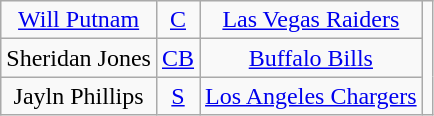<table class="wikitable" style="text-align:center">
<tr>
<td><a href='#'>Will Putnam</a></td>
<td><a href='#'>C</a></td>
<td><a href='#'>Las Vegas Raiders</a></td>
<td rowspan=3></td>
</tr>
<tr>
<td>Sheridan Jones</td>
<td><a href='#'>CB</a></td>
<td><a href='#'>Buffalo Bills</a></td>
</tr>
<tr>
<td>Jayln Phillips</td>
<td><a href='#'>S</a></td>
<td><a href='#'>Los Angeles Chargers</a></td>
</tr>
</table>
